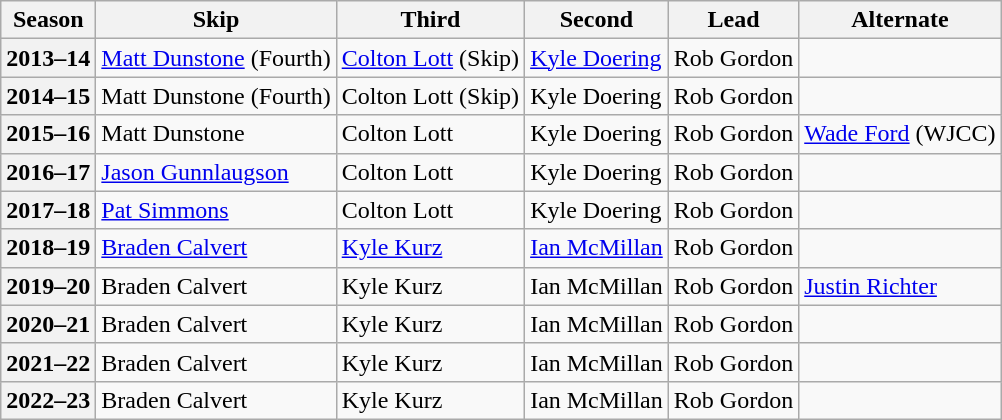<table class="wikitable">
<tr>
<th scope="col">Season</th>
<th scope="col">Skip</th>
<th scope="col">Third</th>
<th scope="col">Second</th>
<th scope="col">Lead</th>
<th scope="col">Alternate</th>
</tr>
<tr>
<th scope="row">2013–14</th>
<td><a href='#'>Matt Dunstone</a> (Fourth)</td>
<td><a href='#'>Colton Lott</a> (Skip)</td>
<td><a href='#'>Kyle Doering</a></td>
<td>Rob Gordon</td>
<td></td>
</tr>
<tr>
<th scope="row">2014–15</th>
<td>Matt Dunstone (Fourth)</td>
<td>Colton Lott (Skip)</td>
<td>Kyle Doering</td>
<td>Rob Gordon</td>
<td></td>
</tr>
<tr>
<th scope="row">2015–16</th>
<td>Matt Dunstone</td>
<td>Colton Lott</td>
<td>Kyle Doering</td>
<td>Rob Gordon</td>
<td><a href='#'>Wade Ford</a> (WJCC)</td>
</tr>
<tr>
<th scope="row">2016–17</th>
<td><a href='#'>Jason Gunnlaugson</a></td>
<td>Colton Lott</td>
<td>Kyle Doering</td>
<td>Rob Gordon</td>
<td></td>
</tr>
<tr>
<th scope="row">2017–18</th>
<td><a href='#'>Pat Simmons</a></td>
<td>Colton Lott</td>
<td>Kyle Doering</td>
<td>Rob Gordon</td>
<td></td>
</tr>
<tr>
<th scope="row">2018–19</th>
<td><a href='#'>Braden Calvert</a></td>
<td><a href='#'>Kyle Kurz</a></td>
<td><a href='#'>Ian McMillan</a></td>
<td>Rob Gordon</td>
<td></td>
</tr>
<tr>
<th scope="row">2019–20</th>
<td>Braden Calvert</td>
<td>Kyle Kurz</td>
<td>Ian McMillan</td>
<td>Rob Gordon</td>
<td><a href='#'>Justin Richter</a></td>
</tr>
<tr>
<th scope="row">2020–21</th>
<td>Braden Calvert</td>
<td>Kyle Kurz</td>
<td>Ian McMillan</td>
<td>Rob Gordon</td>
<td></td>
</tr>
<tr>
<th scope="row">2021–22</th>
<td>Braden Calvert</td>
<td>Kyle Kurz</td>
<td>Ian McMillan</td>
<td>Rob Gordon</td>
<td></td>
</tr>
<tr>
<th scope="row">2022–23</th>
<td>Braden Calvert</td>
<td>Kyle Kurz</td>
<td>Ian McMillan</td>
<td>Rob Gordon</td>
<td></td>
</tr>
</table>
